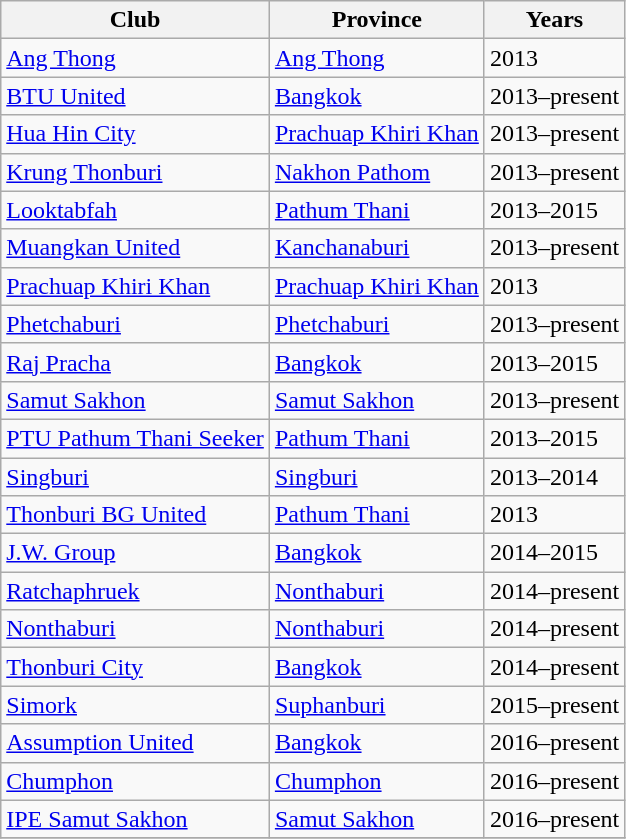<table class="wikitable">
<tr>
<th>Club</th>
<th>Province</th>
<th>Years</th>
</tr>
<tr>
<td><a href='#'>Ang Thong</a></td>
<td><a href='#'>Ang Thong</a></td>
<td>2013</td>
</tr>
<tr>
<td><a href='#'>BTU United</a></td>
<td><a href='#'>Bangkok</a></td>
<td>2013–present</td>
</tr>
<tr>
<td><a href='#'>Hua Hin City</a></td>
<td><a href='#'>Prachuap Khiri Khan</a></td>
<td>2013–present</td>
</tr>
<tr>
<td><a href='#'>Krung Thonburi</a></td>
<td><a href='#'>Nakhon Pathom</a></td>
<td>2013–present</td>
</tr>
<tr>
<td><a href='#'>Looktabfah</a></td>
<td><a href='#'>Pathum Thani</a></td>
<td>2013–2015</td>
</tr>
<tr>
<td><a href='#'>Muangkan United</a></td>
<td><a href='#'>Kanchanaburi</a></td>
<td>2013–present</td>
</tr>
<tr>
<td><a href='#'>Prachuap Khiri Khan</a></td>
<td><a href='#'>Prachuap Khiri Khan</a></td>
<td>2013</td>
</tr>
<tr>
<td><a href='#'>Phetchaburi</a></td>
<td><a href='#'>Phetchaburi</a></td>
<td>2013–present</td>
</tr>
<tr>
<td><a href='#'>Raj Pracha</a></td>
<td><a href='#'>Bangkok</a></td>
<td>2013–2015</td>
</tr>
<tr>
<td><a href='#'>Samut Sakhon</a></td>
<td><a href='#'>Samut Sakhon</a></td>
<td>2013–present</td>
</tr>
<tr>
<td><a href='#'>PTU Pathum Thani Seeker</a></td>
<td><a href='#'>Pathum Thani</a></td>
<td>2013–2015</td>
</tr>
<tr>
<td><a href='#'>Singburi</a></td>
<td><a href='#'>Singburi</a></td>
<td>2013–2014</td>
</tr>
<tr>
<td><a href='#'>Thonburi BG United</a></td>
<td><a href='#'>Pathum Thani</a></td>
<td>2013</td>
</tr>
<tr>
<td><a href='#'>J.W. Group</a></td>
<td><a href='#'>Bangkok</a></td>
<td>2014–2015</td>
</tr>
<tr>
<td><a href='#'>Ratchaphruek</a></td>
<td><a href='#'>Nonthaburi</a></td>
<td>2014–present</td>
</tr>
<tr>
<td><a href='#'>Nonthaburi</a></td>
<td><a href='#'>Nonthaburi</a></td>
<td>2014–present</td>
</tr>
<tr>
<td><a href='#'>Thonburi City</a></td>
<td><a href='#'>Bangkok</a></td>
<td>2014–present</td>
</tr>
<tr>
<td><a href='#'>Simork</a></td>
<td><a href='#'>Suphanburi</a></td>
<td>2015–present</td>
</tr>
<tr>
<td><a href='#'>Assumption United</a></td>
<td><a href='#'>Bangkok</a></td>
<td>2016–present</td>
</tr>
<tr>
<td><a href='#'>Chumphon</a></td>
<td><a href='#'>Chumphon</a></td>
<td>2016–present</td>
</tr>
<tr>
<td><a href='#'>IPE Samut Sakhon</a></td>
<td><a href='#'>Samut Sakhon</a></td>
<td>2016–present</td>
</tr>
<tr>
</tr>
</table>
